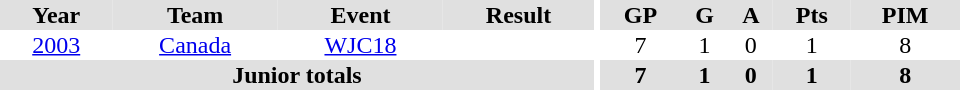<table border="0" cellpadding="1" cellspacing="0" ID="Table3" style="text-align:center; width:40em">
<tr ALIGN="center" bgcolor="#e0e0e0">
<th>Year</th>
<th>Team</th>
<th>Event</th>
<th>Result</th>
<th rowspan="99" bgcolor="#ffffff"></th>
<th>GP</th>
<th>G</th>
<th>A</th>
<th>Pts</th>
<th>PIM</th>
</tr>
<tr>
<td><a href='#'>2003</a></td>
<td><a href='#'>Canada</a></td>
<td><a href='#'>WJC18</a></td>
<td></td>
<td>7</td>
<td>1</td>
<td>0</td>
<td>1</td>
<td>8</td>
</tr>
<tr bgcolor="#e0e0e0">
<th colspan="4">Junior totals</th>
<th>7</th>
<th>1</th>
<th>0</th>
<th>1</th>
<th>8</th>
</tr>
</table>
